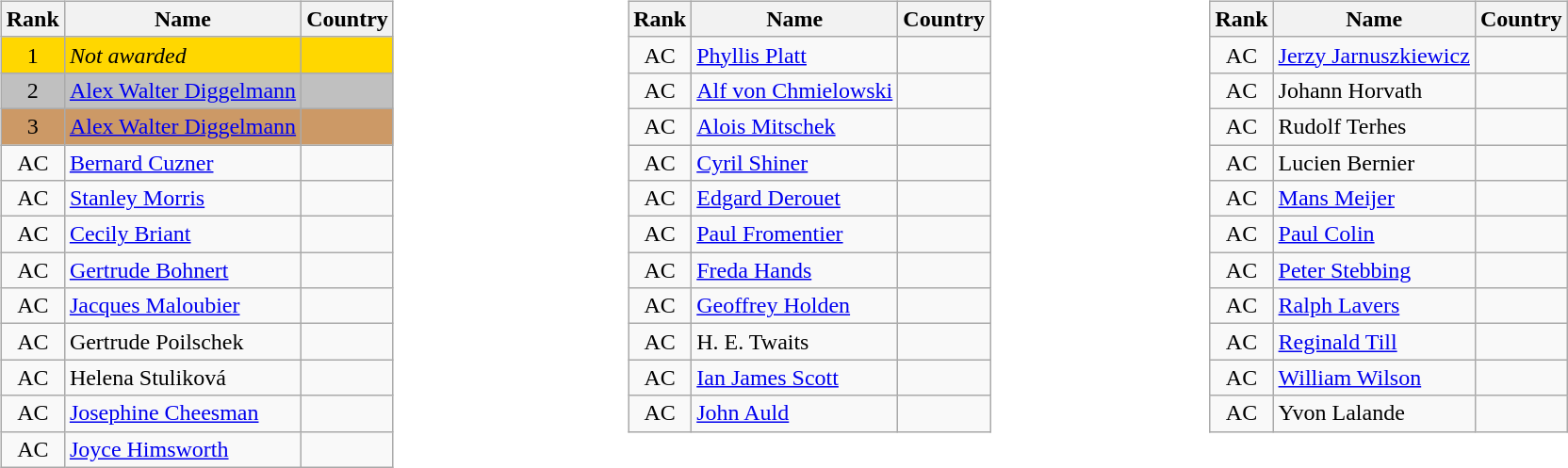<table width="100%">
<tr valign="top">
<td><br><table class="wikitable sortable" style="text-align:center">
<tr>
<th>Rank</th>
<th>Name</th>
<th>Country</th>
</tr>
<tr bgcolor=gold>
<td>1</td>
<td align="left"><em>Not awarded</em></td>
<td align="left"></td>
</tr>
<tr bgcolor=silver>
<td>2</td>
<td align="left"><a href='#'>Alex Walter Diggelmann</a></td>
<td align="left"></td>
</tr>
<tr bgcolor=#CC9966>
<td>3</td>
<td align="left"><a href='#'>Alex Walter Diggelmann</a></td>
<td align="left"></td>
</tr>
<tr>
<td>AC</td>
<td align="left"><a href='#'>Bernard Cuzner</a></td>
<td align="left"></td>
</tr>
<tr>
<td>AC</td>
<td align="left"><a href='#'>Stanley Morris</a></td>
<td align="left"></td>
</tr>
<tr>
<td>AC</td>
<td align="left"><a href='#'>Cecily Briant</a></td>
<td align="left"></td>
</tr>
<tr>
<td>AC</td>
<td align="left"><a href='#'>Gertrude Bohnert</a></td>
<td align="left"></td>
</tr>
<tr>
<td>AC</td>
<td align="left"><a href='#'>Jacques Maloubier</a></td>
<td align="left"></td>
</tr>
<tr>
<td>AC</td>
<td align="left">Gertrude Poilschek</td>
<td align="left"></td>
</tr>
<tr>
<td>AC</td>
<td align="left">Helena Stuliková</td>
<td align="left"></td>
</tr>
<tr>
<td>AC</td>
<td align="left"><a href='#'>Josephine Cheesman</a></td>
<td align="left"></td>
</tr>
<tr>
<td>AC</td>
<td align="left"><a href='#'>Joyce Himsworth</a></td>
<td align="left"></td>
</tr>
</table>
</td>
<td><br><table class="wikitable sortable" style="text-align:center">
<tr>
<th>Rank</th>
<th>Name</th>
<th>Country</th>
</tr>
<tr>
<td>AC</td>
<td align="left"><a href='#'>Phyllis Platt</a></td>
<td align="left"></td>
</tr>
<tr>
<td>AC</td>
<td align="left"><a href='#'>Alf von Chmielowski</a></td>
<td align="left"></td>
</tr>
<tr>
<td>AC</td>
<td align="left"><a href='#'>Alois Mitschek</a></td>
<td align="left"></td>
</tr>
<tr>
<td>AC</td>
<td align="left"><a href='#'>Cyril Shiner</a></td>
<td align="left"></td>
</tr>
<tr>
<td>AC</td>
<td align="left"><a href='#'>Edgard Derouet</a></td>
<td align="left"></td>
</tr>
<tr>
<td>AC</td>
<td align="left"><a href='#'>Paul Fromentier</a></td>
<td align="left"></td>
</tr>
<tr>
<td>AC</td>
<td align="left"><a href='#'>Freda Hands</a></td>
<td align="left"></td>
</tr>
<tr>
<td>AC</td>
<td align="left"><a href='#'>Geoffrey Holden</a></td>
<td align="left"></td>
</tr>
<tr>
<td>AC</td>
<td align="left">H. E. Twaits</td>
<td align="left"></td>
</tr>
<tr>
<td>AC</td>
<td align="left"><a href='#'>Ian James Scott</a></td>
<td align="left"></td>
</tr>
<tr>
<td>AC</td>
<td align="left"><a href='#'>John Auld</a></td>
<td align="left"></td>
</tr>
</table>
</td>
<td><br><table class="wikitable sortable" style="text-align:center">
<tr>
<th>Rank</th>
<th>Name</th>
<th>Country</th>
</tr>
<tr>
<td>AC</td>
<td align="left"><a href='#'>Jerzy Jarnuszkiewicz</a></td>
<td align="left"></td>
</tr>
<tr>
<td>AC</td>
<td align="left">Johann Horvath</td>
<td align="left"></td>
</tr>
<tr>
<td>AC</td>
<td align="left">Rudolf Terhes</td>
<td align="left"></td>
</tr>
<tr>
<td>AC</td>
<td align="left">Lucien Bernier</td>
<td align="left"></td>
</tr>
<tr>
<td>AC</td>
<td align="left"><a href='#'>Mans Meijer</a></td>
<td align="left"></td>
</tr>
<tr>
<td>AC</td>
<td align="left"><a href='#'>Paul Colin</a></td>
<td align="left"></td>
</tr>
<tr>
<td>AC</td>
<td align="left"><a href='#'>Peter Stebbing</a></td>
<td align="left"></td>
</tr>
<tr>
<td>AC</td>
<td align="left"><a href='#'>Ralph Lavers</a></td>
<td align="left"></td>
</tr>
<tr>
<td>AC</td>
<td align="left"><a href='#'>Reginald Till</a></td>
<td align="left"></td>
</tr>
<tr>
<td>AC</td>
<td align="left"><a href='#'>William Wilson</a></td>
<td align="left"></td>
</tr>
<tr>
<td>AC</td>
<td align="left">Yvon Lalande</td>
<td align="left"></td>
</tr>
</table>
</td>
</tr>
</table>
